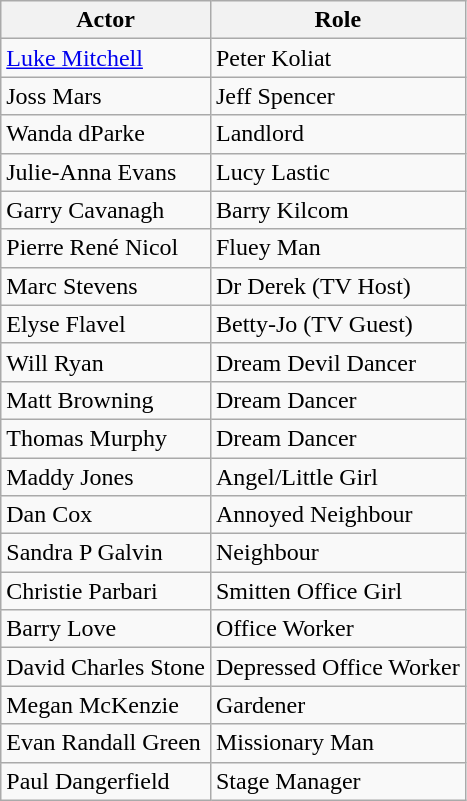<table class="wikitable sortable">
<tr>
<th>Actor</th>
<th>Role</th>
</tr>
<tr>
<td><a href='#'>Luke Mitchell</a></td>
<td>Peter Koliat</td>
</tr>
<tr>
<td>Joss Mars</td>
<td>Jeff Spencer</td>
</tr>
<tr>
<td>Wanda dParke</td>
<td>Landlord</td>
</tr>
<tr>
<td>Julie-Anna Evans</td>
<td>Lucy Lastic</td>
</tr>
<tr>
<td>Garry Cavanagh</td>
<td>Barry Kilcom</td>
</tr>
<tr>
<td>Pierre René Nicol</td>
<td>Fluey Man</td>
</tr>
<tr>
<td>Marc Stevens</td>
<td>Dr Derek (TV Host)</td>
</tr>
<tr>
<td>Elyse Flavel</td>
<td>Betty-Jo (TV Guest)</td>
</tr>
<tr>
<td>Will Ryan</td>
<td>Dream Devil Dancer</td>
</tr>
<tr>
<td>Matt Browning</td>
<td>Dream Dancer</td>
</tr>
<tr>
<td>Thomas Murphy</td>
<td>Dream Dancer</td>
</tr>
<tr>
<td>Maddy Jones</td>
<td>Angel/Little Girl</td>
</tr>
<tr>
<td>Dan Cox</td>
<td>Annoyed Neighbour</td>
</tr>
<tr>
<td>Sandra P Galvin</td>
<td>Neighbour</td>
</tr>
<tr>
<td>Christie Parbari</td>
<td>Smitten Office Girl</td>
</tr>
<tr>
<td>Barry Love</td>
<td>Office Worker</td>
</tr>
<tr>
<td>David Charles Stone</td>
<td>Depressed Office Worker</td>
</tr>
<tr>
<td>Megan McKenzie</td>
<td>Gardener</td>
</tr>
<tr>
<td>Evan Randall Green</td>
<td>Missionary Man</td>
</tr>
<tr>
<td>Paul Dangerfield</td>
<td>Stage Manager</td>
</tr>
</table>
